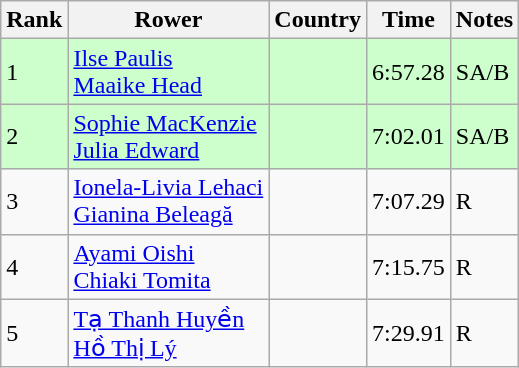<table class="wikitable">
<tr>
<th>Rank</th>
<th>Rower</th>
<th>Country</th>
<th>Time</th>
<th>Notes</th>
</tr>
<tr bgcolor=ccffcc>
<td>1</td>
<td><a href='#'>Ilse Paulis</a><br><a href='#'>Maaike Head</a></td>
<td></td>
<td>6:57.28</td>
<td>SA/B</td>
</tr>
<tr bgcolor=ccffcc>
<td>2</td>
<td><a href='#'>Sophie MacKenzie</a><br><a href='#'>Julia Edward</a></td>
<td></td>
<td>7:02.01</td>
<td>SA/B</td>
</tr>
<tr>
<td>3</td>
<td><a href='#'>Ionela-Livia Lehaci</a><br><a href='#'>Gianina Beleagă</a></td>
<td></td>
<td>7:07.29</td>
<td>R</td>
</tr>
<tr>
<td>4</td>
<td><a href='#'>Ayami Oishi</a><br><a href='#'>Chiaki Tomita</a></td>
<td></td>
<td>7:15.75</td>
<td>R</td>
</tr>
<tr>
<td>5</td>
<td><a href='#'>Tạ Thanh Huyền</a><br><a href='#'>Hồ Thị Lý</a></td>
<td></td>
<td>7:29.91</td>
<td>R</td>
</tr>
</table>
